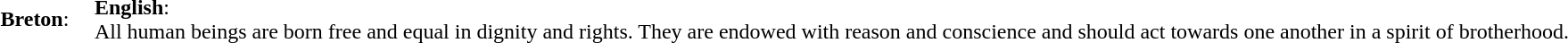<table>
<tr>
<td><strong>Breton</strong>: <br></td>
<td style="padding-left: 1em"><strong>English</strong>: <br> All human beings are born free and equal in dignity and rights. They are endowed with reason and conscience and should act towards one another in a spirit of brotherhood.</td>
</tr>
</table>
